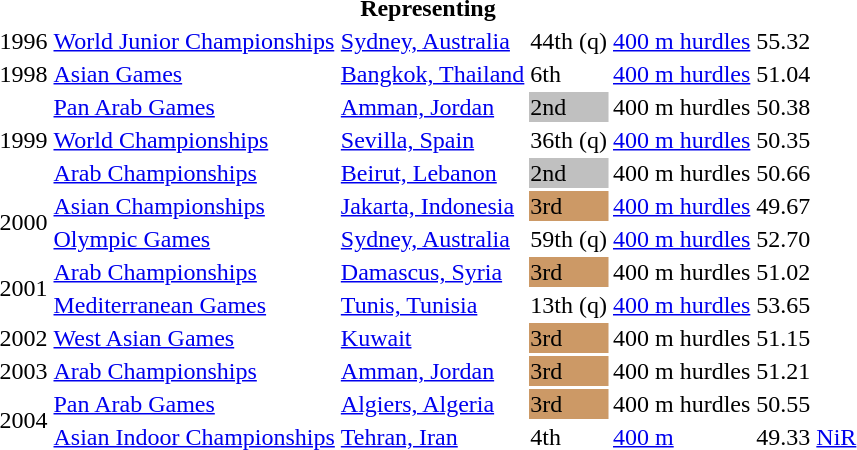<table>
<tr>
<th colspan="6">Representing </th>
</tr>
<tr>
<td>1996</td>
<td><a href='#'>World Junior Championships</a></td>
<td><a href='#'>Sydney, Australia</a></td>
<td>44th (q)</td>
<td><a href='#'>400 m hurdles</a></td>
<td>55.32</td>
</tr>
<tr>
<td>1998</td>
<td><a href='#'>Asian Games</a></td>
<td><a href='#'>Bangkok, Thailand</a></td>
<td>6th</td>
<td><a href='#'>400 m hurdles</a></td>
<td>51.04</td>
</tr>
<tr>
<td rowspan=3>1999</td>
<td><a href='#'>Pan Arab Games</a></td>
<td><a href='#'>Amman, Jordan</a></td>
<td bgcolor=silver>2nd</td>
<td>400 m hurdles</td>
<td>50.38</td>
</tr>
<tr>
<td><a href='#'>World Championships</a></td>
<td><a href='#'>Sevilla, Spain</a></td>
<td>36th (q)</td>
<td><a href='#'>400 m hurdles</a></td>
<td>50.35</td>
</tr>
<tr>
<td><a href='#'>Arab Championships</a></td>
<td><a href='#'>Beirut, Lebanon</a></td>
<td bgcolor=silver>2nd</td>
<td>400 m hurdles</td>
<td>50.66</td>
</tr>
<tr>
<td rowspan=2>2000</td>
<td><a href='#'>Asian Championships</a></td>
<td><a href='#'>Jakarta, Indonesia</a></td>
<td bgcolor=cc9966>3rd</td>
<td><a href='#'>400 m hurdles</a></td>
<td>49.67</td>
</tr>
<tr>
<td><a href='#'>Olympic Games</a></td>
<td><a href='#'>Sydney, Australia</a></td>
<td>59th (q)</td>
<td><a href='#'>400 m hurdles</a></td>
<td>52.70</td>
</tr>
<tr>
<td rowspan=2>2001</td>
<td><a href='#'>Arab Championships</a></td>
<td><a href='#'>Damascus, Syria</a></td>
<td bgcolor=cc9966>3rd</td>
<td>400 m hurdles</td>
<td>51.02</td>
</tr>
<tr>
<td><a href='#'>Mediterranean Games</a></td>
<td><a href='#'>Tunis, Tunisia</a></td>
<td>13th (q)</td>
<td><a href='#'>400 m hurdles</a></td>
<td>53.65</td>
</tr>
<tr>
<td>2002</td>
<td><a href='#'>West Asian Games</a></td>
<td><a href='#'>Kuwait</a></td>
<td bgcolor=cc9966>3rd</td>
<td>400 m hurdles</td>
<td>51.15</td>
</tr>
<tr>
<td>2003</td>
<td><a href='#'>Arab Championships</a></td>
<td><a href='#'>Amman, Jordan</a></td>
<td bgcolor=cc9966>3rd</td>
<td>400 m hurdles</td>
<td>51.21</td>
</tr>
<tr>
<td rowspan=2>2004</td>
<td><a href='#'>Pan Arab Games</a></td>
<td><a href='#'>Algiers, Algeria</a></td>
<td bgcolor=cc9966>3rd</td>
<td>400 m hurdles</td>
<td>50.55</td>
</tr>
<tr>
<td><a href='#'>Asian Indoor Championships</a></td>
<td><a href='#'>Tehran, Iran</a></td>
<td>4th</td>
<td><a href='#'>400 m</a></td>
<td>49.33 <a href='#'>NiR</a></td>
</tr>
</table>
